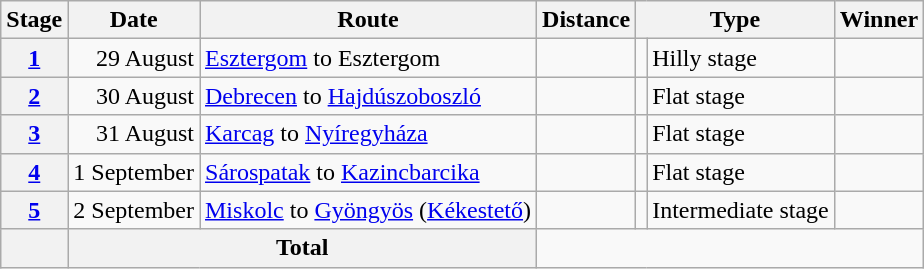<table class="wikitable">
<tr>
<th scope="col">Stage</th>
<th scope="col">Date</th>
<th scope="col">Route</th>
<th scope="col">Distance</th>
<th scope="col" colspan="2">Type</th>
<th scope="col">Winner</th>
</tr>
<tr>
<th scope="col"><a href='#'>1</a></th>
<td style="text-align:right;">29 August</td>
<td><a href='#'>Esztergom</a> to Esztergom</td>
<td></td>
<td></td>
<td>Hilly stage</td>
<td></td>
</tr>
<tr>
<th scope="col"><a href='#'>2</a></th>
<td style="text-align:right;">30 August</td>
<td><a href='#'>Debrecen</a> to <a href='#'>Hajdúszoboszló</a></td>
<td></td>
<td></td>
<td>Flat stage</td>
<td></td>
</tr>
<tr>
<th scope="col"><a href='#'>3</a></th>
<td style="text-align:right;">31 August</td>
<td><a href='#'>Karcag</a> to <a href='#'>Nyíregyháza</a></td>
<td></td>
<td></td>
<td>Flat stage</td>
<td></td>
</tr>
<tr>
<th scope="col"><a href='#'>4</a></th>
<td style="text-align:right">1 September</td>
<td><a href='#'>Sárospatak</a> to <a href='#'>Kazincbarcika</a></td>
<td></td>
<td></td>
<td>Flat stage</td>
<td></td>
</tr>
<tr>
<th scope="col"><a href='#'>5</a></th>
<td style="text-align:right;">2 September</td>
<td><a href='#'>Miskolc</a> to <a href='#'>Gyöngyös</a> (<a href='#'>Kékestető</a>)</td>
<td></td>
<td></td>
<td>Intermediate stage</td>
<td></td>
</tr>
<tr>
<th scope="row"></th>
<th colspan="2">Total</th>
<td colspan="5" style="text-align:center"></td>
</tr>
</table>
